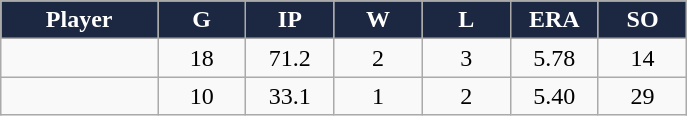<table class="wikitable sortable" style="text-align:center;">
<tr>
<th style="background:#1c2841;color:white;" width="16%">Player</th>
<th style="background:#1c2841;color:white;" width="9%">G</th>
<th style="background:#1c2841;color:white;" width="9%">IP</th>
<th style="background:#1c2841;color:white;" width="9%">W</th>
<th style="background:#1c2841;color:white;" width="9%">L</th>
<th style="background:#1c2841;color:white;" width="9%">ERA</th>
<th style="background:#1c2841;color:white;" width="9%">SO</th>
</tr>
<tr>
<td></td>
<td>18</td>
<td>71.2</td>
<td>2</td>
<td>3</td>
<td>5.78</td>
<td>14</td>
</tr>
<tr>
<td></td>
<td>10</td>
<td>33.1</td>
<td>1</td>
<td>2</td>
<td>5.40</td>
<td>29</td>
</tr>
</table>
